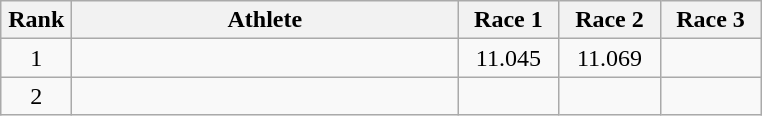<table class=wikitable style="text-align:center">
<tr>
<th width=40>Rank</th>
<th width=250>Athlete</th>
<th width=60>Race 1</th>
<th width=60>Race 2</th>
<th width=60>Race 3</th>
</tr>
<tr>
<td>1</td>
<td align=left></td>
<td>11.045</td>
<td>11.069</td>
<td></td>
</tr>
<tr>
<td>2</td>
<td align=left></td>
<td></td>
<td></td>
<td></td>
</tr>
</table>
